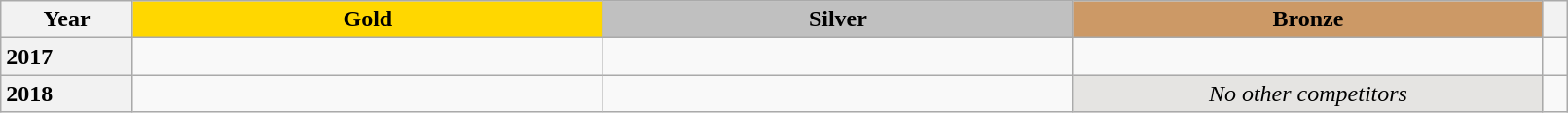<table class="wikitable unsortable" style="text-align:left; width:85%">
<tr>
<th scope="col" style="text-align:center">Year</th>
<td scope="col" style="text-align:center; width:30%; background:gold"><strong>Gold</strong></td>
<td scope="col" style="text-align:center; width:30%; background:silver"><strong>Silver</strong></td>
<td scope="col" style="text-align:center; width:30%; background:#c96"><strong>Bronze</strong></td>
<th scope="col" style="text-align:center"></th>
</tr>
<tr>
<th scope="row" style="text-align:left">2017</th>
<td></td>
<td></td>
<td></td>
<td></td>
</tr>
<tr>
<th scope="row" style="text-align:left">2018</th>
<td></td>
<td></td>
<td align=center bgcolor="e5e4e2"><em>No other competitors</em></td>
<td></td>
</tr>
</table>
